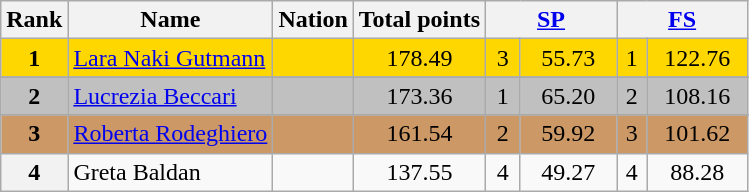<table class="wikitable sortable">
<tr>
<th>Rank</th>
<th>Name</th>
<th>Nation</th>
<th>Total points</th>
<th colspan="2" width="80px"><a href='#'>SP</a></th>
<th colspan="2" width="80px"><a href='#'>FS</a></th>
</tr>
<tr bgcolor="gold">
<td align="center"><strong>1</strong></td>
<td><a href='#'>Lara Naki Gutmann</a></td>
<td></td>
<td align="center">178.49</td>
<td align="center">3</td>
<td align="center">55.73</td>
<td align="center">1</td>
<td align="center">122.76</td>
</tr>
<tr>
</tr>
<tr bgcolor="silver">
<td align="center"><strong>2</strong></td>
<td><a href='#'>Lucrezia Beccari</a></td>
<td></td>
<td align="center">173.36</td>
<td align="center">1</td>
<td align="center">65.20</td>
<td align="center">2</td>
<td align="center">108.16</td>
</tr>
<tr>
</tr>
<tr bgcolor="cc9966">
<td align="center"><strong>3</strong></td>
<td><a href='#'>Roberta Rodeghiero</a></td>
<td></td>
<td align="center">161.54</td>
<td align="center">2</td>
<td align="center">59.92</td>
<td align="center">3</td>
<td align="center">101.62</td>
</tr>
<tr>
<th>4</th>
<td>Greta Baldan</td>
<td></td>
<td align="center">137.55</td>
<td align="center">4</td>
<td align="center">49.27</td>
<td align="center">4</td>
<td align="center">88.28</td>
</tr>
</table>
